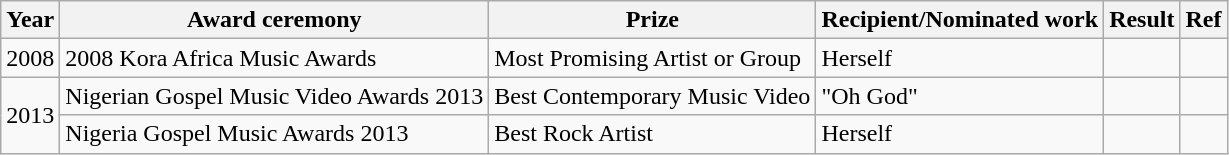<table class ="wikitable">
<tr>
<th>Year</th>
<th>Award ceremony</th>
<th>Prize</th>
<th>Recipient/Nominated work</th>
<th>Result</th>
<th>Ref</th>
</tr>
<tr>
<td>2008</td>
<td>2008 Kora Africa Music Awards</td>
<td>Most Promising Artist or Group</td>
<td>Herself</td>
<td></td>
<td></td>
</tr>
<tr>
<td rowspan="2">2013</td>
<td>Nigerian Gospel Music Video Awards 2013</td>
<td>Best Contemporary Music Video</td>
<td>"Oh God"</td>
<td></td>
<td></td>
</tr>
<tr>
<td>Nigeria Gospel Music Awards 2013</td>
<td>Best Rock Artist</td>
<td>Herself</td>
<td></td>
<td></td>
</tr>
</table>
